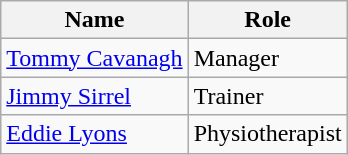<table class="wikitable">
<tr>
<th>Name</th>
<th>Role</th>
</tr>
<tr>
<td> <a href='#'>Tommy Cavanagh</a></td>
<td>Manager</td>
</tr>
<tr>
<td> <a href='#'>Jimmy Sirrel</a></td>
<td>Trainer</td>
</tr>
<tr>
<td> <a href='#'>Eddie Lyons</a></td>
<td>Physiotherapist</td>
</tr>
</table>
